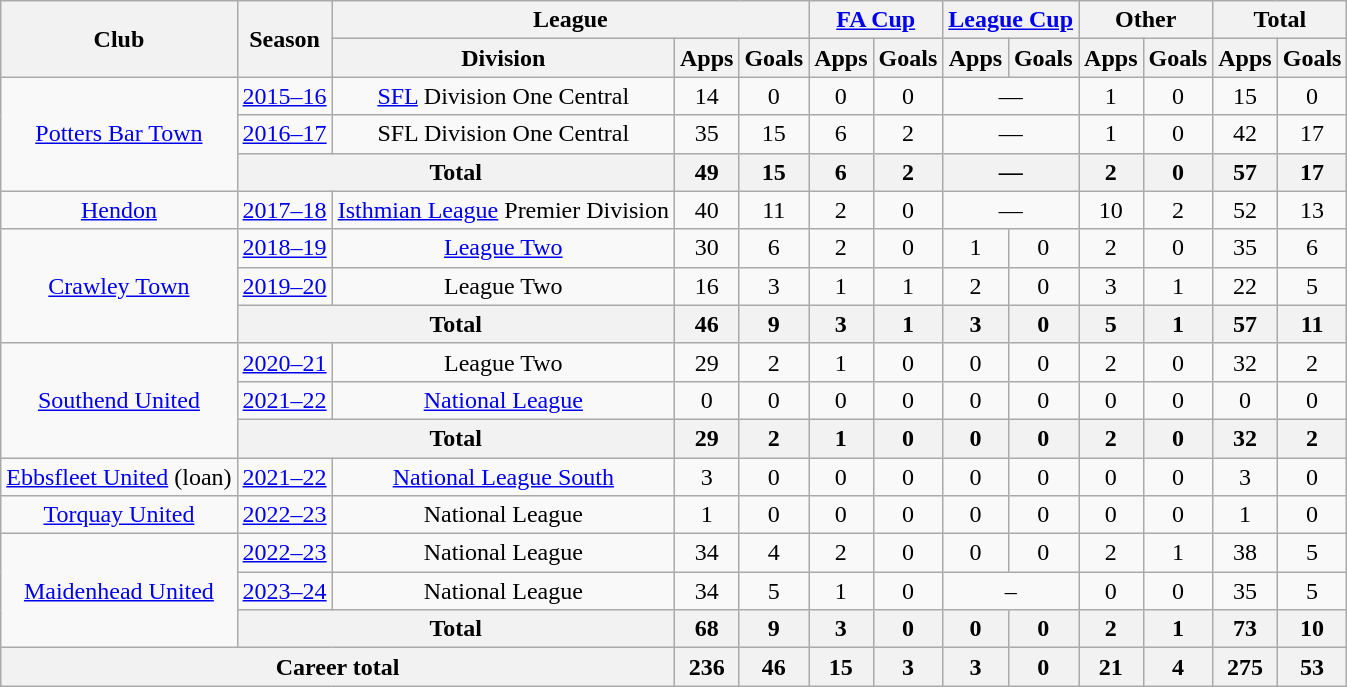<table class="wikitable" style="text-align: center">
<tr>
<th rowspan="2">Club</th>
<th rowspan="2">Season</th>
<th colspan="3">League</th>
<th colspan="2"><a href='#'>FA Cup</a></th>
<th colspan="2"><a href='#'>League Cup</a></th>
<th colspan="2">Other</th>
<th colspan="2">Total</th>
</tr>
<tr>
<th>Division</th>
<th>Apps</th>
<th>Goals</th>
<th>Apps</th>
<th>Goals</th>
<th>Apps</th>
<th>Goals</th>
<th>Apps</th>
<th>Goals</th>
<th>Apps</th>
<th>Goals</th>
</tr>
<tr>
<td rowspan="3"><a href='#'>Potters Bar Town</a></td>
<td><a href='#'>2015–16</a></td>
<td><a href='#'>SFL</a> Division One Central</td>
<td>14</td>
<td>0</td>
<td>0</td>
<td>0</td>
<td colspan="2">—</td>
<td>1</td>
<td>0</td>
<td>15</td>
<td>0</td>
</tr>
<tr>
<td><a href='#'>2016–17</a></td>
<td>SFL Division One Central</td>
<td>35</td>
<td>15</td>
<td>6</td>
<td>2</td>
<td colspan="2">—</td>
<td>1</td>
<td>0</td>
<td>42</td>
<td>17</td>
</tr>
<tr>
<th colspan="2">Total</th>
<th>49</th>
<th>15</th>
<th>6</th>
<th>2</th>
<th colspan="2">—</th>
<th>2</th>
<th>0</th>
<th>57</th>
<th>17</th>
</tr>
<tr>
<td rowspan="1"><a href='#'>Hendon</a></td>
<td><a href='#'>2017–18</a></td>
<td><a href='#'>Isthmian League</a> Premier Division</td>
<td>40</td>
<td>11</td>
<td>2</td>
<td>0</td>
<td colspan="2">—</td>
<td>10</td>
<td>2</td>
<td>52</td>
<td>13</td>
</tr>
<tr>
<td rowspan="3"><a href='#'>Crawley Town</a></td>
<td><a href='#'>2018–19</a></td>
<td><a href='#'>League Two</a></td>
<td>30</td>
<td>6</td>
<td>2</td>
<td>0</td>
<td>1</td>
<td>0</td>
<td>2</td>
<td>0</td>
<td>35</td>
<td>6</td>
</tr>
<tr>
<td><a href='#'>2019–20</a></td>
<td>League Two</td>
<td>16</td>
<td>3</td>
<td>1</td>
<td>1</td>
<td>2</td>
<td>0</td>
<td>3</td>
<td>1</td>
<td>22</td>
<td>5</td>
</tr>
<tr>
<th colspan="2">Total</th>
<th>46</th>
<th>9</th>
<th>3</th>
<th>1</th>
<th>3</th>
<th>0</th>
<th>5</th>
<th>1</th>
<th>57</th>
<th>11</th>
</tr>
<tr>
<td rowspan="3"><a href='#'>Southend United</a></td>
<td><a href='#'>2020–21</a></td>
<td>League Two</td>
<td>29</td>
<td>2</td>
<td>1</td>
<td>0</td>
<td>0</td>
<td>0</td>
<td>2</td>
<td>0</td>
<td>32</td>
<td>2</td>
</tr>
<tr>
<td><a href='#'>2021–22</a></td>
<td><a href='#'>National League</a></td>
<td>0</td>
<td>0</td>
<td>0</td>
<td>0</td>
<td>0</td>
<td>0</td>
<td>0</td>
<td>0</td>
<td>0</td>
<td>0</td>
</tr>
<tr>
<th colspan="2">Total</th>
<th>29</th>
<th>2</th>
<th>1</th>
<th>0</th>
<th>0</th>
<th>0</th>
<th>2</th>
<th>0</th>
<th>32</th>
<th>2</th>
</tr>
<tr>
<td><a href='#'>Ebbsfleet United</a> (loan)</td>
<td><a href='#'>2021–22</a></td>
<td><a href='#'>National League South</a></td>
<td>3</td>
<td>0</td>
<td>0</td>
<td>0</td>
<td>0</td>
<td>0</td>
<td>0</td>
<td>0</td>
<td>3</td>
<td>0</td>
</tr>
<tr>
<td><a href='#'>Torquay United</a></td>
<td><a href='#'>2022–23</a></td>
<td>National League</td>
<td>1</td>
<td>0</td>
<td>0</td>
<td>0</td>
<td>0</td>
<td>0</td>
<td>0</td>
<td>0</td>
<td>1</td>
<td>0</td>
</tr>
<tr>
<td rowspan="3"><a href='#'>Maidenhead United</a></td>
<td><a href='#'>2022–23</a></td>
<td>National League</td>
<td>34</td>
<td>4</td>
<td>2</td>
<td>0</td>
<td>0</td>
<td>0</td>
<td>2</td>
<td>1</td>
<td>38</td>
<td>5</td>
</tr>
<tr>
<td><a href='#'>2023–24</a></td>
<td>National League</td>
<td>34</td>
<td>5</td>
<td>1</td>
<td>0</td>
<td colspan="2">–</td>
<td>0</td>
<td>0</td>
<td>35</td>
<td>5</td>
</tr>
<tr>
<th colspan="2">Total</th>
<th>68</th>
<th>9</th>
<th>3</th>
<th>0</th>
<th>0</th>
<th>0</th>
<th>2</th>
<th>1</th>
<th>73</th>
<th>10</th>
</tr>
<tr>
<th colspan="3">Career total</th>
<th>236</th>
<th>46</th>
<th>15</th>
<th>3</th>
<th>3</th>
<th>0</th>
<th>21</th>
<th>4</th>
<th>275</th>
<th>53</th>
</tr>
</table>
